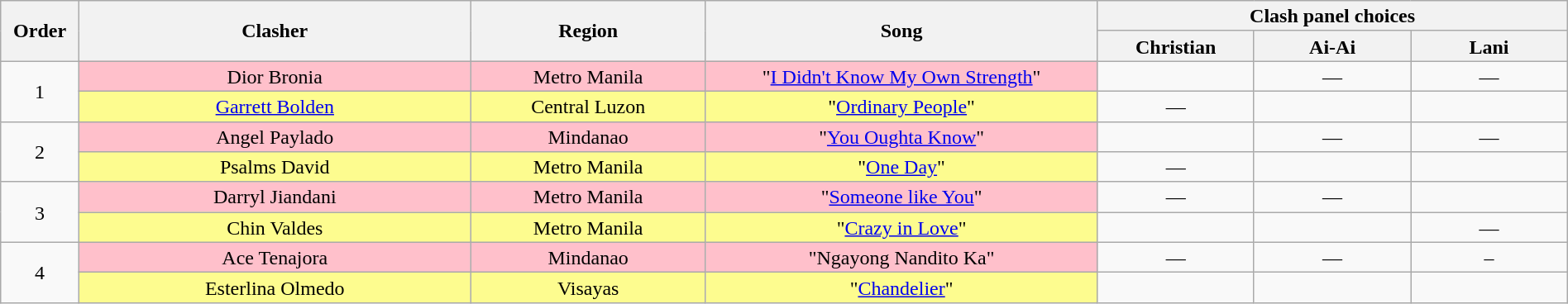<table class="wikitable" style="text-align:center; line-height:17px; width:100%;">
<tr>
<th rowspan="2" width="5%">Order</th>
<th rowspan="2" width="25%">Clasher</th>
<th rowspan="2">Region</th>
<th rowspan="2" width="25%">Song</th>
<th colspan="3" width="30%">Clash panel choices</th>
</tr>
<tr>
<th width="10%">Christian</th>
<th width="10%">Ai-Ai</th>
<th width="10%">Lani</th>
</tr>
<tr>
<td rowspan="2">1</td>
<td style="background:pink;">Dior Bronia</td>
<td style="background:pink;">Metro Manila</td>
<td style="background:pink;">"<a href='#'>I Didn't Know My Own Strength</a>"</td>
<td><strong></strong></td>
<td>—</td>
<td>—</td>
</tr>
<tr>
<td style="background:#fdfc8f;"><a href='#'>Garrett Bolden</a></td>
<td style="background:#fdfc8f;">Central Luzon</td>
<td style="background:#fdfc8f;">"<a href='#'>Ordinary People</a>"</td>
<td>—</td>
<td><strong></strong></td>
<td><strong></strong></td>
</tr>
<tr>
<td rowspan="2">2</td>
<td style="background:pink;">Angel Paylado</td>
<td style="background:pink;">Mindanao</td>
<td style="background:pink;">"<a href='#'>You Oughta Know</a>"</td>
<td><strong></strong></td>
<td>—</td>
<td>—</td>
</tr>
<tr>
<td style="background:#fdfc8f;">Psalms David</td>
<td style="background:#fdfc8f;">Metro Manila</td>
<td style="background:#fdfc8f;">"<a href='#'>One Day</a>"</td>
<td>—</td>
<td><strong></strong></td>
<td><strong></strong></td>
</tr>
<tr>
<td rowspan="2">3</td>
<td style="background:pink;">Darryl Jiandani</td>
<td style="background:pink;">Metro Manila</td>
<td style="background:pink;">"<a href='#'>Someone like You</a>"</td>
<td>—</td>
<td>—</td>
<td><strong></strong></td>
</tr>
<tr>
<td style="background:#fdfc8f;">Chin Valdes</td>
<td style="background:#fdfc8f;">Metro Manila</td>
<td style="background:#fdfc8f;">"<a href='#'>Crazy in Love</a>"</td>
<td><strong></strong></td>
<td><strong></strong></td>
<td>—</td>
</tr>
<tr>
<td rowspan="2">4</td>
<td style="background:pink;">Ace Tenajora</td>
<td style="background:pink;">Mindanao</td>
<td style="background:pink;">"Ngayong Nandito Ka"</td>
<td>—</td>
<td>—</td>
<td>–</td>
</tr>
<tr>
<td style="background:#fdfc8f;">Esterlina Olmedo</td>
<td style="background:#fdfc8f;">Visayas</td>
<td style="background:#fdfc8f;">"<a href='#'>Chandelier</a>"</td>
<td><strong></strong></td>
<td><strong></strong></td>
<td><strong></strong></td>
</tr>
</table>
